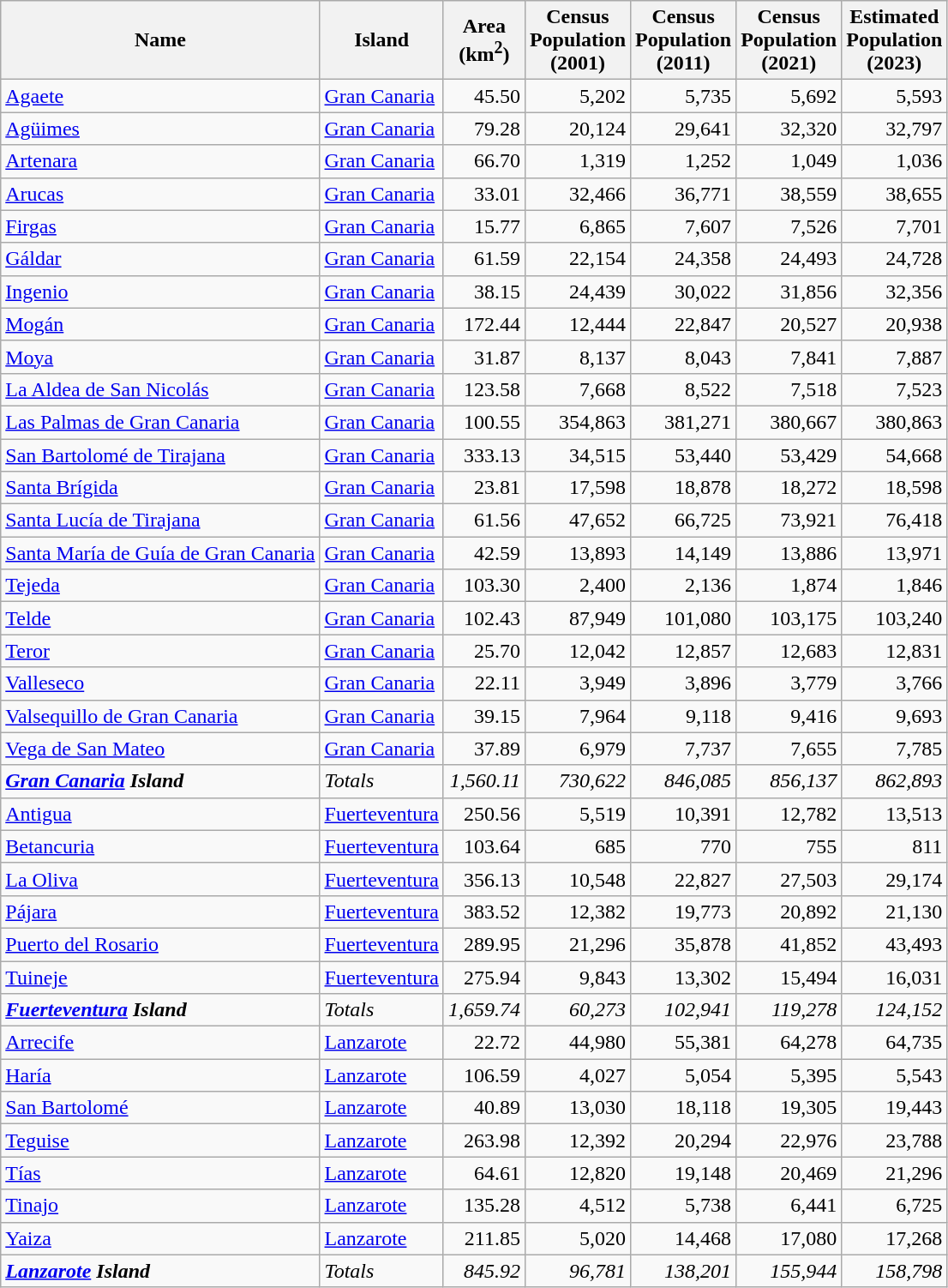<table class="wikitable sortable">
<tr>
<th>Name</th>
<th>Island</th>
<th>Area<br>(km<sup>2</sup>)</th>
<th>Census<br>Population<br>(2001)</th>
<th>Census<br>Population<br>(2011)</th>
<th>Census<br>Population<br>(2021)</th>
<th>Estimated<br>Population<br>(2023)</th>
</tr>
<tr>
<td><a href='#'>Agaete</a></td>
<td><a href='#'>Gran Canaria</a></td>
<td align="right">45.50</td>
<td align="right">5,202</td>
<td align="right">5,735</td>
<td align="right">5,692</td>
<td align="right">5,593</td>
</tr>
<tr>
<td><a href='#'>Agüimes</a></td>
<td><a href='#'>Gran Canaria</a></td>
<td align="right">79.28</td>
<td align="right">20,124</td>
<td align="right">29,641</td>
<td align="right">32,320</td>
<td align="right">32,797</td>
</tr>
<tr>
<td><a href='#'>Artenara</a></td>
<td><a href='#'>Gran Canaria</a></td>
<td align="right">66.70</td>
<td align="right">1,319</td>
<td align="right">1,252</td>
<td align="right">1,049</td>
<td align="right">1,036</td>
</tr>
<tr>
<td><a href='#'>Arucas</a></td>
<td><a href='#'>Gran Canaria</a></td>
<td align="right">33.01</td>
<td align="right">32,466</td>
<td align="right">36,771</td>
<td align="right">38,559</td>
<td align="right">38,655</td>
</tr>
<tr>
<td><a href='#'>Firgas</a></td>
<td><a href='#'>Gran Canaria</a></td>
<td align="right">15.77</td>
<td align="right">6,865</td>
<td align="right">7,607</td>
<td align="right">7,526</td>
<td align="right">7,701</td>
</tr>
<tr>
<td><a href='#'>Gáldar</a></td>
<td><a href='#'>Gran Canaria</a></td>
<td align="right">61.59</td>
<td align="right">22,154</td>
<td align="right">24,358</td>
<td align="right">24,493</td>
<td align="right">24,728</td>
</tr>
<tr>
<td><a href='#'>Ingenio</a></td>
<td><a href='#'>Gran Canaria</a></td>
<td align="right">38.15</td>
<td align="right">24,439</td>
<td align="right">30,022</td>
<td align="right">31,856</td>
<td align="right">32,356</td>
</tr>
<tr>
<td><a href='#'>Mogán</a></td>
<td><a href='#'>Gran Canaria</a></td>
<td align="right">172.44</td>
<td align="right">12,444</td>
<td align="right">22,847</td>
<td align="right">20,527</td>
<td align="right">20,938</td>
</tr>
<tr>
<td><a href='#'>Moya</a></td>
<td><a href='#'>Gran Canaria</a></td>
<td align="right">31.87</td>
<td align="right">8,137</td>
<td align="right">8,043</td>
<td align="right">7,841</td>
<td align="right">7,887</td>
</tr>
<tr>
<td><a href='#'>La Aldea de San Nicolás</a></td>
<td><a href='#'>Gran Canaria</a></td>
<td align="right">123.58</td>
<td align="right">7,668</td>
<td align="right">8,522</td>
<td align="right">7,518</td>
<td align="right">7,523</td>
</tr>
<tr>
<td><a href='#'>Las Palmas de Gran Canaria</a></td>
<td><a href='#'>Gran Canaria</a></td>
<td align="right">100.55</td>
<td align="right">354,863</td>
<td align="right">381,271</td>
<td align="right">380,667</td>
<td align="right">380,863</td>
</tr>
<tr>
<td><a href='#'>San Bartolomé de Tirajana</a></td>
<td><a href='#'>Gran Canaria</a></td>
<td align="right">333.13</td>
<td align="right">34,515</td>
<td align="right">53,440</td>
<td align="right">53,429</td>
<td align="right">54,668</td>
</tr>
<tr>
<td><a href='#'>Santa Brígida</a></td>
<td><a href='#'>Gran Canaria</a></td>
<td align="right">23.81</td>
<td align="right">17,598</td>
<td align="right">18,878</td>
<td align="right">18,272</td>
<td align="right">18,598</td>
</tr>
<tr>
<td><a href='#'>Santa Lucía de Tirajana</a></td>
<td><a href='#'>Gran Canaria</a></td>
<td align="right">61.56</td>
<td align="right">47,652</td>
<td align="right">66,725</td>
<td align="right">73,921</td>
<td align="right">76,418</td>
</tr>
<tr>
<td><a href='#'>Santa María de Guía de Gran Canaria</a></td>
<td><a href='#'>Gran Canaria</a></td>
<td align="right">42.59</td>
<td align="right">13,893</td>
<td align="right">14,149</td>
<td align="right">13,886</td>
<td align="right">13,971</td>
</tr>
<tr>
<td><a href='#'>Tejeda</a></td>
<td><a href='#'>Gran Canaria</a></td>
<td align="right">103.30</td>
<td align="right">2,400</td>
<td align="right">2,136</td>
<td align="right">1,874</td>
<td align="right">1,846</td>
</tr>
<tr>
<td><a href='#'>Telde</a></td>
<td><a href='#'>Gran Canaria</a></td>
<td align="right">102.43</td>
<td align="right">87,949</td>
<td align="right">101,080</td>
<td align="right">103,175</td>
<td align="right">103,240</td>
</tr>
<tr>
<td><a href='#'>Teror</a></td>
<td><a href='#'>Gran Canaria</a></td>
<td align="right">25.70</td>
<td align="right">12,042</td>
<td align="right">12,857</td>
<td align="right">12,683</td>
<td align="right">12,831</td>
</tr>
<tr>
<td><a href='#'>Valleseco</a></td>
<td><a href='#'>Gran Canaria</a></td>
<td align="right">22.11</td>
<td align="right">3,949</td>
<td align="right">3,896</td>
<td align="right">3,779</td>
<td align="right">3,766</td>
</tr>
<tr>
<td><a href='#'>Valsequillo de Gran Canaria</a></td>
<td><a href='#'>Gran Canaria</a></td>
<td align="right">39.15</td>
<td align="right">7,964</td>
<td align="right">9,118</td>
<td align="right">9,416</td>
<td align="right">9,693</td>
</tr>
<tr>
<td><a href='#'>Vega de San Mateo</a></td>
<td><a href='#'>Gran Canaria</a></td>
<td align="right">37.89</td>
<td align="right">6,979</td>
<td align="right">7,737</td>
<td align="right">7,655</td>
<td align="right">7,785</td>
</tr>
<tr>
<td><strong><em><a href='#'>Gran Canaria</a> Island</em></strong></td>
<td><em>Totals</em></td>
<td align="right"><em>1,560.11</em></td>
<td align="right"><em>730,622</em></td>
<td align="right"><em>846,085</em></td>
<td align="right"><em>856,137</em></td>
<td align="right"><em>862,893</em></td>
</tr>
<tr>
<td><a href='#'>Antigua</a></td>
<td><a href='#'>Fuerteventura</a></td>
<td align="right">250.56</td>
<td align="right">5,519</td>
<td align="right">10,391</td>
<td align="right">12,782</td>
<td align="right">13,513</td>
</tr>
<tr>
<td><a href='#'>Betancuria</a></td>
<td><a href='#'>Fuerteventura</a></td>
<td align="right">103.64</td>
<td align="right">685</td>
<td align="right">770</td>
<td align="right">755</td>
<td align="right">811</td>
</tr>
<tr>
<td><a href='#'>La Oliva</a></td>
<td><a href='#'>Fuerteventura</a></td>
<td align="right">356.13</td>
<td align="right">10,548</td>
<td align="right">22,827</td>
<td align="right">27,503</td>
<td align="right">29,174</td>
</tr>
<tr>
<td><a href='#'>Pájara</a></td>
<td><a href='#'>Fuerteventura</a></td>
<td align="right">383.52</td>
<td align="right">12,382</td>
<td align="right">19,773</td>
<td align="right">20,892</td>
<td align="right">21,130</td>
</tr>
<tr>
<td><a href='#'>Puerto del Rosario</a></td>
<td><a href='#'>Fuerteventura</a></td>
<td align="right">289.95</td>
<td align="right">21,296</td>
<td align="right">35,878</td>
<td align="right">41,852</td>
<td align="right">43,493</td>
</tr>
<tr>
<td><a href='#'>Tuineje</a></td>
<td><a href='#'>Fuerteventura</a></td>
<td align="right">275.94</td>
<td align="right">9,843</td>
<td align="right">13,302</td>
<td align="right">15,494</td>
<td align="right">16,031</td>
</tr>
<tr>
<td><strong><em><a href='#'>Fuerteventura</a> Island</em></strong></td>
<td><em>Totals</em></td>
<td align="right"><em>1,659.74</em></td>
<td align="right"><em>60,273</em></td>
<td align="right"><em>102,941</em></td>
<td align="right"><em>119,278</em></td>
<td align="right"><em>124,152</em></td>
</tr>
<tr>
<td><a href='#'>Arrecife</a></td>
<td><a href='#'>Lanzarote</a></td>
<td align="right">22.72</td>
<td align="right">44,980</td>
<td align="right">55,381</td>
<td align="right">64,278</td>
<td align="right">64,735</td>
</tr>
<tr>
<td><a href='#'>Haría</a></td>
<td><a href='#'>Lanzarote</a></td>
<td align="right">106.59</td>
<td align="right">4,027</td>
<td align="right">5,054</td>
<td align="right">5,395</td>
<td align="right">5,543</td>
</tr>
<tr>
<td><a href='#'>San Bartolomé</a></td>
<td><a href='#'>Lanzarote</a></td>
<td align="right">40.89</td>
<td align="right">13,030</td>
<td align="right">18,118</td>
<td align="right">19,305</td>
<td align="right">19,443</td>
</tr>
<tr>
<td><a href='#'>Teguise</a></td>
<td><a href='#'>Lanzarote</a></td>
<td align="right">263.98</td>
<td align="right">12,392</td>
<td align="right">20,294</td>
<td align="right">22,976</td>
<td align="right">23,788</td>
</tr>
<tr>
<td><a href='#'>Tías</a></td>
<td><a href='#'>Lanzarote</a></td>
<td align="right">64.61</td>
<td align="right">12,820</td>
<td align="right">19,148</td>
<td align="right">20,469</td>
<td align="right">21,296</td>
</tr>
<tr>
<td><a href='#'>Tinajo</a></td>
<td><a href='#'>Lanzarote</a></td>
<td align="right">135.28</td>
<td align="right">4,512</td>
<td align="right">5,738</td>
<td align="right">6,441</td>
<td align="right">6,725</td>
</tr>
<tr>
<td><a href='#'>Yaiza</a></td>
<td><a href='#'>Lanzarote</a></td>
<td align="right">211.85</td>
<td align="right">5,020</td>
<td align="right">14,468</td>
<td align="right">17,080</td>
<td align="right">17,268</td>
</tr>
<tr>
<td><strong><em><a href='#'>Lanzarote</a> Island</em></strong></td>
<td><em>Totals</em></td>
<td align="right"><em>845.92</em></td>
<td align="right"><em> 96,781</em></td>
<td align="right"><em>138,201</em></td>
<td align="right"><em>155,944</em></td>
<td align="right"><em>158,798</em></td>
</tr>
</table>
